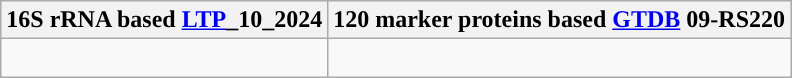<table class="wikitable">
<tr>
<th colspan=1>16S rRNA based <a href='#'>LTP</a>_10_2024</th>
<th colspan=1>120 marker proteins based <a href='#'>GTDB</a> 09-RS220</th>
</tr>
<tr>
<td style="vertical-align:top"><br></td>
<td><br></td>
</tr>
</table>
